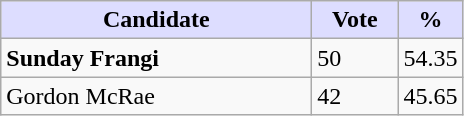<table class="wikitable">
<tr>
<th style="background:#ddf; width:200px;">Candidate</th>
<th style="background:#ddf; width:50px;">Vote</th>
<th style="background:#ddf; width:30px;">%</th>
</tr>
<tr>
<td><strong>Sunday Frangi</strong></td>
<td>50</td>
<td>54.35</td>
</tr>
<tr>
<td>Gordon McRae</td>
<td>42</td>
<td>45.65</td>
</tr>
</table>
